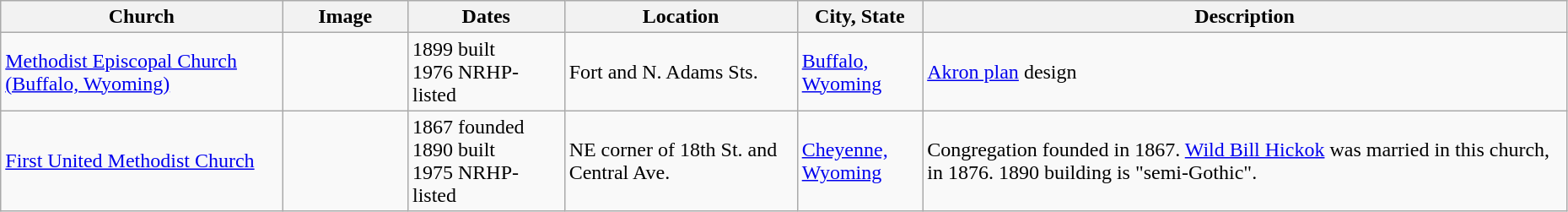<table class="wikitable sortable" style="width:98%">
<tr>
<th style="width:18%;"><strong>Church</strong></th>
<th style="width:8%;" class="unsortable"><strong>Image</strong></th>
<th style="width:10%;"><strong>Dates</strong></th>
<th><strong>Location</strong></th>
<th style="width:8%;"><strong>City, State</strong></th>
<th class="unsortable"><strong>Description</strong></th>
</tr>
<tr>
<td><a href='#'>Methodist Episcopal Church (Buffalo, Wyoming)</a></td>
<td></td>
<td>1899 built<br>1976 NRHP-listed</td>
<td>Fort and N. Adams Sts.<small></small></td>
<td><a href='#'>Buffalo, Wyoming</a></td>
<td><a href='#'>Akron plan</a> design</td>
</tr>
<tr>
<td><a href='#'>First United Methodist Church</a></td>
<td></td>
<td>1867 founded<br>1890 built<br>1975 NRHP-listed</td>
<td>NE corner of 18th St. and Central Ave.<small></small></td>
<td><a href='#'>Cheyenne, Wyoming</a></td>
<td>Congregation founded in 1867.  <a href='#'>Wild Bill Hickok</a> was married in this church, in 1876.  1890 building is "semi-Gothic".</td>
</tr>
</table>
